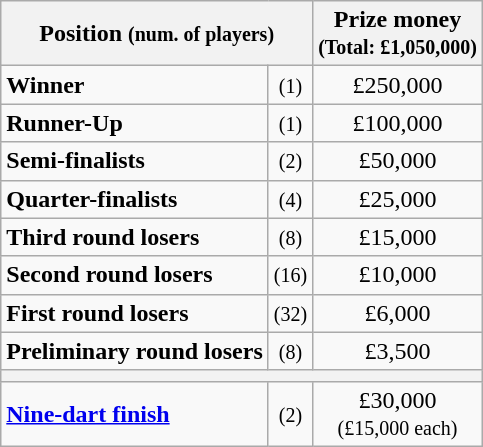<table class="wikitable">
<tr>
<th colspan=2>Position <small>(num. of players)</small></th>
<th>Prize money<br><small>(Total: £1,050,000)</small></th>
</tr>
<tr>
<td><strong>Winner</strong></td>
<td align=center><small>(1)</small></td>
<td align=center>£250,000</td>
</tr>
<tr>
<td><strong>Runner-Up</strong></td>
<td align=center><small>(1)</small></td>
<td align=center>£100,000</td>
</tr>
<tr>
<td><strong>Semi-finalists</strong></td>
<td align=center><small>(2)</small></td>
<td align=center>£50,000</td>
</tr>
<tr>
<td><strong>Quarter-finalists</strong></td>
<td align=center><small>(4)</small></td>
<td align=center>£25,000</td>
</tr>
<tr>
<td><strong>Third round losers</strong></td>
<td align=center><small>(8)</small></td>
<td align=center>£15,000</td>
</tr>
<tr>
<td><strong>Second round losers</strong></td>
<td align=center><small>(16)</small></td>
<td align=center>£10,000</td>
</tr>
<tr>
<td><strong>First round losers</strong></td>
<td align=center><small>(32)</small></td>
<td align=center>£6,000</td>
</tr>
<tr>
<td><strong>Preliminary round losers</strong></td>
<td align=center><small>(8)</small></td>
<td align=center>£3,500</td>
</tr>
<tr>
<th colspan=3></th>
</tr>
<tr>
<td><strong><a href='#'>Nine-dart finish</a></strong></td>
<td align=center><small>(2)</small></td>
<td align=center>£30,000<br><small>(£15,000 each)</small></td>
</tr>
</table>
